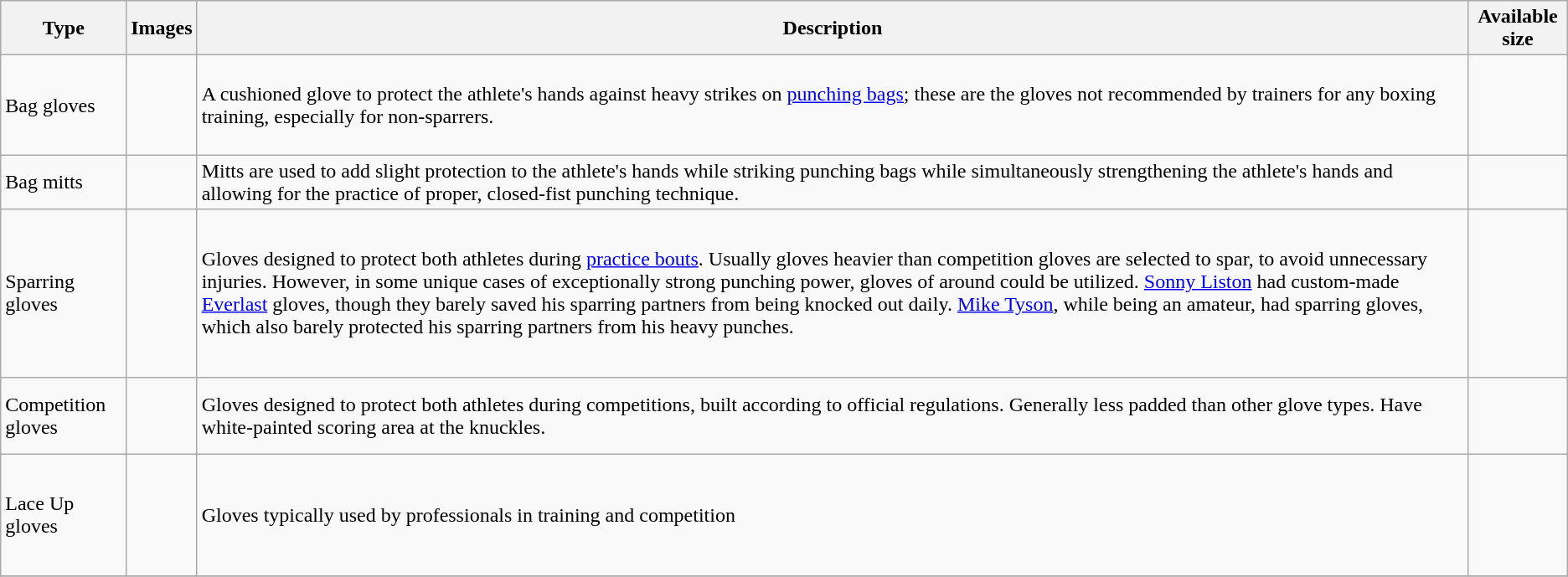<table class="wikitable sortable">
<tr>
<th>Type</th>
<th class="unsortable">Images</th>
<th class="unsortable">Description</th>
<th class="unsortable">Available size</th>
</tr>
<tr>
<td>Bag gloves</td>
<td></td>
<td>A cushioned glove to protect the athlete's hands against heavy strikes on <a href='#'>punching bags</a>; these are the gloves not recommended by trainers for any boxing training, especially for non-sparrers.</td>
<td><br><br><br><br></td>
</tr>
<tr>
<td>Bag mitts</td>
<td></td>
<td>Mitts are used to add slight protection to the athlete's hands while striking punching bags while simultaneously strengthening the athlete's hands and allowing for the practice of proper, closed-fist punching technique.</td>
<td></td>
</tr>
<tr>
<td>Sparring gloves</td>
<td></td>
<td>Gloves designed to protect both athletes during <a href='#'>practice bouts</a>. Usually gloves  heavier than competition gloves are selected to spar, to avoid unnecessary injuries. However, in some unique cases of exceptionally strong punching power, gloves of around  could be utilized. <a href='#'>Sonny Liston</a> had  custom-made <a href='#'>Everlast</a> gloves, though they barely saved his sparring partners from being knocked out daily. <a href='#'>Mike Tyson</a>, while being an amateur, had  sparring gloves, which also barely protected his sparring partners from his heavy punches.</td>
<td><br><br><br><br><br><br><br></td>
</tr>
<tr>
<td>Competition gloves</td>
<td></td>
<td>Gloves designed to protect both athletes during competitions, built according to official regulations. Generally less padded than other glove types. Have white-painted scoring area at the knuckles.</td>
<td><br><br><br>
</td>
</tr>
<tr>
<td>Lace Up gloves</td>
<td></td>
<td>Gloves typically used by professionals in training and competition</td>
<td><br><br><br>
<br>
<br>
</td>
</tr>
<tr>
</tr>
</table>
